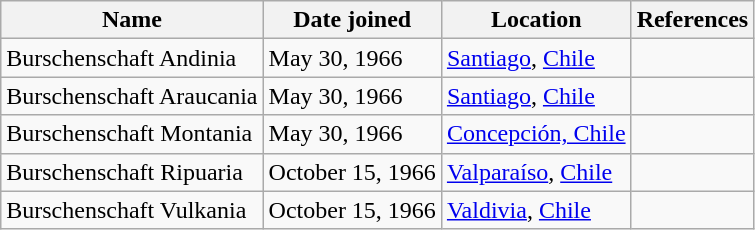<table class="wikitable sortable">
<tr>
<th>Name</th>
<th>Date joined</th>
<th>Location</th>
<th>References</th>
</tr>
<tr>
<td>Burschenschaft Andinia</td>
<td>May 30, 1966</td>
<td><a href='#'>Santiago</a>, <a href='#'>Chile</a></td>
<td></td>
</tr>
<tr>
<td>Burschenschaft Araucania</td>
<td>May 30, 1966</td>
<td><a href='#'>Santiago</a>, <a href='#'>Chile</a></td>
<td></td>
</tr>
<tr>
<td>Burschenschaft Montania</td>
<td>May 30, 1966</td>
<td><a href='#'>Concepción, Chile</a></td>
<td></td>
</tr>
<tr>
<td>Burschenschaft Ripuaria</td>
<td>October 15, 1966</td>
<td><a href='#'>Valparaíso</a>, <a href='#'>Chile</a></td>
<td></td>
</tr>
<tr>
<td>Burschenschaft Vulkania</td>
<td>October 15, 1966</td>
<td><a href='#'>Valdivia</a>, <a href='#'>Chile</a></td>
<td></td>
</tr>
</table>
